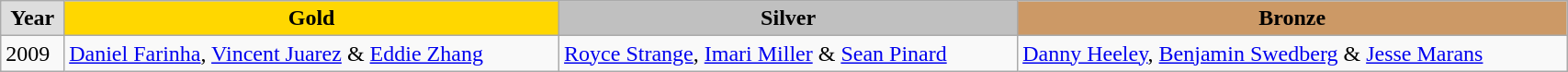<table class="wikitable" style="width: 90%; text-align:left;">
<tr>
<td style="background:#DDDDDD; font-weight:bold; text-align:center;">Year</td>
<td style="background:gold; font-weight:bold; text-align:center;">Gold</td>
<td style="background:silver; font-weight:bold; text-align:center;">Silver</td>
<td style="background:#cc9966; font-weight:bold; text-align:center;">Bronze</td>
</tr>
<tr>
<td>2009</td>
<td><a href='#'>Daniel Farinha</a>, <a href='#'>Vincent Juarez</a> & <a href='#'>Eddie Zhang</a></td>
<td><a href='#'>Royce Strange</a>, <a href='#'>Imari Miller</a> & <a href='#'>Sean Pinard</a></td>
<td><a href='#'>Danny Heeley</a>, <a href='#'>Benjamin Swedberg</a> & <a href='#'>Jesse Marans</a></td>
</tr>
</table>
